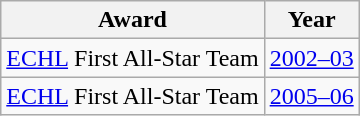<table class="wikitable">
<tr>
<th>Award</th>
<th>Year</th>
</tr>
<tr>
<td><a href='#'>ECHL</a> First All-Star Team</td>
<td><a href='#'>2002–03</a></td>
</tr>
<tr>
<td><a href='#'>ECHL</a> First All-Star Team</td>
<td><a href='#'>2005–06</a></td>
</tr>
</table>
